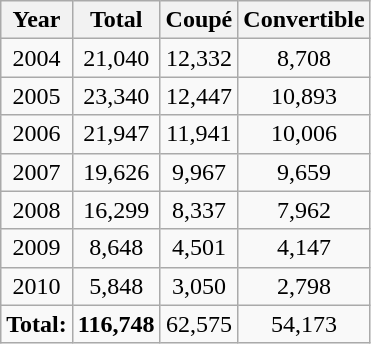<table class="wikitable sortable" style="text-align: center;">
<tr>
<th>Year</th>
<th>Total</th>
<th>Coupé</th>
<th>Convertible</th>
</tr>
<tr>
<td>2004</td>
<td>21,040</td>
<td>12,332</td>
<td>8,708</td>
</tr>
<tr>
<td>2005</td>
<td>23,340</td>
<td>12,447</td>
<td>10,893</td>
</tr>
<tr>
<td>2006</td>
<td>21,947</td>
<td>11,941</td>
<td>10,006</td>
</tr>
<tr>
<td>2007</td>
<td>19,626</td>
<td>9,967</td>
<td>9,659</td>
</tr>
<tr>
<td>2008</td>
<td>16,299</td>
<td>8,337</td>
<td>7,962</td>
</tr>
<tr>
<td>2009</td>
<td>8,648</td>
<td>4,501</td>
<td>4,147</td>
</tr>
<tr>
<td>2010</td>
<td>5,848</td>
<td>3,050</td>
<td>2,798</td>
</tr>
<tr>
<td><strong>Total:</strong></td>
<td><strong>116,748</strong></td>
<td>62,575</td>
<td>54,173</td>
</tr>
</table>
